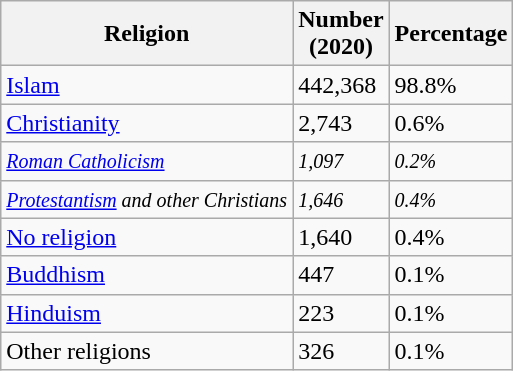<table class="wikitable">
<tr>
<th>Religion</th>
<th>Number <br> (2020)</th>
<th>Percentage</th>
</tr>
<tr>
<td><a href='#'>Islam</a></td>
<td>442,368</td>
<td>98.8%</td>
</tr>
<tr>
<td><a href='#'>Christianity</a></td>
<td>2,743</td>
<td>0.6%</td>
</tr>
<tr>
<td><small><em><a href='#'>Roman Catholicism</a></em></small></td>
<td><small><em>1,097</em></small></td>
<td><small><em>0.2%</em></small></td>
</tr>
<tr>
<td><small><em><a href='#'>Protestantism</a> and other Christians</em></small></td>
<td><small><em>1,646</em></small></td>
<td><small><em>0.4%</em></small></td>
</tr>
<tr>
<td><a href='#'>No religion</a></td>
<td>1,640</td>
<td>0.4%</td>
</tr>
<tr>
<td><a href='#'>Buddhism</a></td>
<td>447</td>
<td>0.1%</td>
</tr>
<tr>
<td><a href='#'>Hinduism</a></td>
<td>223</td>
<td>0.1%</td>
</tr>
<tr>
<td>Other religions</td>
<td>326</td>
<td>0.1%</td>
</tr>
</table>
